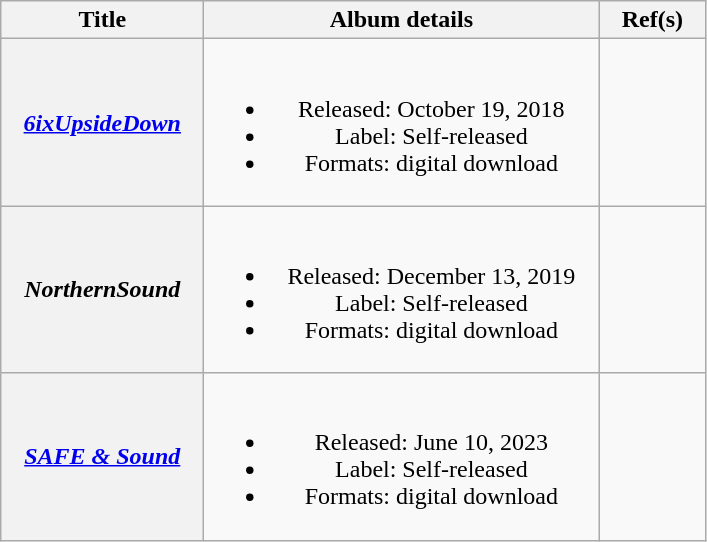<table class="wikitable plainrowheaders" style="text-align:center;" border="1">
<tr>
<th scope="col" style="width:8em;">Title</th>
<th scope="col" style="width:16em;">Album details</th>
<th scope="col" style="width:4em;">Ref(s)</th>
</tr>
<tr>
<th scope="row"><em><a href='#'>6ixUpsideDown</a></em></th>
<td><br><ul><li>Released: October 19, 2018</li><li>Label: Self-released</li><li>Formats: digital download</li></ul></td>
<td></td>
</tr>
<tr>
<th scope="row"><em>NorthernSound</em></th>
<td><br><ul><li>Released: December 13, 2019</li><li>Label: Self-released</li><li>Formats: digital download</li></ul></td>
<td></td>
</tr>
<tr>
<th scope="row"><em><a href='#'>SAFE & Sound</a></em></th>
<td><br><ul><li>Released: June 10, 2023</li><li>Label: Self-released</li><li>Formats: digital download</li></ul></td>
<td></td>
</tr>
</table>
